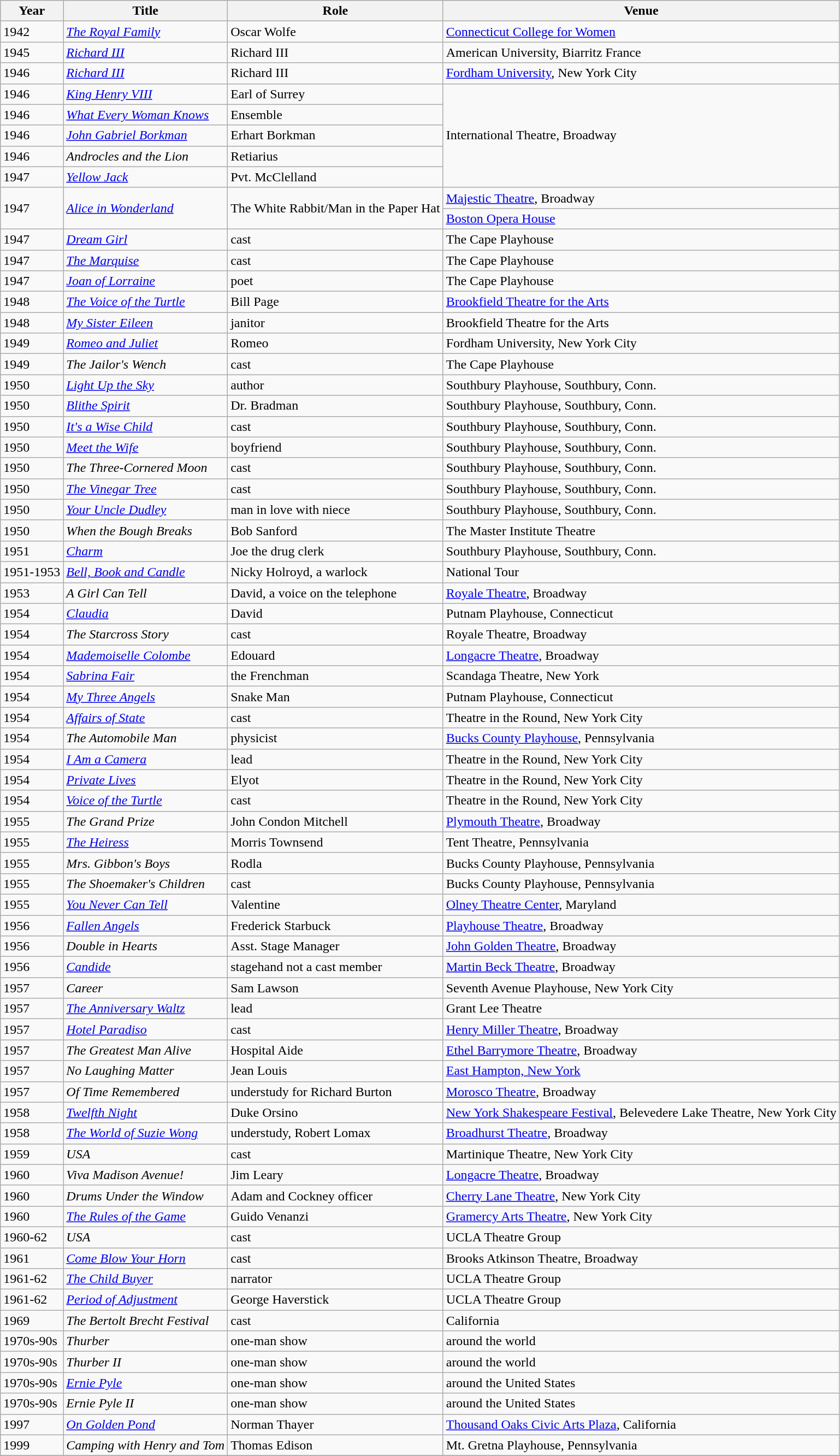<table class="wikitable">
<tr>
<th>Year</th>
<th>Title</th>
<th>Role</th>
<th>Venue</th>
</tr>
<tr>
<td>1942</td>
<td><em><a href='#'>The Royal Family</a></em></td>
<td>Oscar Wolfe</td>
<td><a href='#'>Connecticut College for Women</a></td>
</tr>
<tr>
<td>1945</td>
<td><em><a href='#'>Richard III</a></em></td>
<td>Richard III</td>
<td>American University, Biarritz France</td>
</tr>
<tr>
<td>1946</td>
<td><em><a href='#'>Richard III</a></em></td>
<td>Richard III</td>
<td><a href='#'>Fordham University</a>, New York City</td>
</tr>
<tr>
<td>1946</td>
<td><em><a href='#'>King Henry VIII</a></em></td>
<td>Earl of Surrey</td>
<td rowspan=5>International Theatre, Broadway</td>
</tr>
<tr>
<td>1946</td>
<td><em><a href='#'>What Every Woman Knows</a></em></td>
<td>Ensemble</td>
</tr>
<tr>
<td>1946</td>
<td><em><a href='#'>John Gabriel Borkman</a></em></td>
<td>Erhart Borkman</td>
</tr>
<tr>
<td>1946</td>
<td><em>Androcles and the Lion</em></td>
<td>Retiarius</td>
</tr>
<tr>
<td>1947</td>
<td><em><a href='#'>Yellow Jack</a></em></td>
<td>Pvt. McClelland</td>
</tr>
<tr>
<td rowspan=2>1947</td>
<td rowspan=2><em><a href='#'>Alice in Wonderland</a></em></td>
<td rowspan=2>The White Rabbit/Man in the Paper Hat</td>
<td><a href='#'>Majestic Theatre</a>, Broadway</td>
</tr>
<tr>
<td><a href='#'>Boston Opera House</a></td>
</tr>
<tr>
<td>1947</td>
<td><em><a href='#'>Dream Girl</a></em></td>
<td>cast</td>
<td>The Cape Playhouse</td>
</tr>
<tr>
<td>1947</td>
<td><em><a href='#'>The Marquise</a></em></td>
<td>cast</td>
<td>The Cape Playhouse</td>
</tr>
<tr>
<td>1947</td>
<td><em><a href='#'>Joan of Lorraine</a></em></td>
<td>poet</td>
<td>The Cape Playhouse</td>
</tr>
<tr>
<td>1948</td>
<td><em><a href='#'>The Voice of the Turtle</a></em></td>
<td>Bill Page</td>
<td><a href='#'>Brookfield Theatre for the Arts</a></td>
</tr>
<tr>
<td>1948</td>
<td><em><a href='#'>My Sister Eileen</a></em></td>
<td>janitor</td>
<td>Brookfield Theatre for the Arts</td>
</tr>
<tr>
<td>1949</td>
<td><em><a href='#'>Romeo and Juliet</a></em></td>
<td>Romeo</td>
<td>Fordham University, New York City</td>
</tr>
<tr>
<td>1949</td>
<td><em>The Jailor's Wench</em></td>
<td>cast</td>
<td>The Cape Playhouse</td>
</tr>
<tr>
<td>1950</td>
<td><em><a href='#'>Light Up the Sky</a></em></td>
<td>author</td>
<td>Southbury Playhouse, Southbury, Conn.</td>
</tr>
<tr>
<td>1950</td>
<td><em><a href='#'>Blithe Spirit</a></em></td>
<td>Dr. Bradman</td>
<td>Southbury Playhouse, Southbury, Conn.</td>
</tr>
<tr>
<td>1950</td>
<td><em><a href='#'>It's a Wise Child</a></em></td>
<td>cast</td>
<td>Southbury Playhouse, Southbury, Conn.</td>
</tr>
<tr>
<td>1950</td>
<td><em><a href='#'>Meet the Wife</a></em></td>
<td>boyfriend</td>
<td>Southbury Playhouse, Southbury, Conn.</td>
</tr>
<tr>
<td>1950</td>
<td><em>The Three-Cornered Moon</em></td>
<td>cast</td>
<td>Southbury Playhouse, Southbury, Conn.</td>
</tr>
<tr>
<td>1950</td>
<td><em><a href='#'>The Vinegar Tree</a></em></td>
<td>cast</td>
<td>Southbury Playhouse, Southbury, Conn.</td>
</tr>
<tr>
<td>1950</td>
<td><em><a href='#'>Your Uncle Dudley</a></em></td>
<td>man in love with niece</td>
<td>Southbury Playhouse, Southbury, Conn.</td>
</tr>
<tr>
<td>1950</td>
<td><em>When the Bough Breaks</em></td>
<td>Bob Sanford</td>
<td>The Master Institute Theatre</td>
</tr>
<tr>
<td>1951</td>
<td><em><a href='#'>Charm</a></em></td>
<td>Joe the drug clerk</td>
<td>Southbury Playhouse, Southbury, Conn.</td>
</tr>
<tr>
<td>1951-1953</td>
<td><em><a href='#'>Bell, Book and Candle</a></em></td>
<td>Nicky Holroyd, a warlock</td>
<td>National Tour</td>
</tr>
<tr>
<td>1953</td>
<td><em>A Girl Can Tell</em></td>
<td>David, a voice on the telephone</td>
<td><a href='#'>Royale Theatre</a>, Broadway</td>
</tr>
<tr>
<td>1954</td>
<td><em><a href='#'>Claudia</a></em></td>
<td>David</td>
<td>Putnam Playhouse, Connecticut</td>
</tr>
<tr>
<td>1954</td>
<td><em>The Starcross Story</em></td>
<td>cast</td>
<td>Royale Theatre, Broadway</td>
</tr>
<tr>
<td>1954</td>
<td><em><a href='#'>Mademoiselle Colombe</a></em></td>
<td>Edouard</td>
<td><a href='#'>Longacre Theatre</a>, Broadway</td>
</tr>
<tr>
<td>1954</td>
<td><em><a href='#'>Sabrina Fair</a></em></td>
<td>the Frenchman</td>
<td>Scandaga Theatre, New York</td>
</tr>
<tr>
<td>1954</td>
<td><em><a href='#'>My Three Angels</a></em></td>
<td>Snake Man</td>
<td>Putnam Playhouse, Connecticut</td>
</tr>
<tr>
<td>1954</td>
<td><em><a href='#'>Affairs of State</a></em></td>
<td>cast</td>
<td>Theatre in the Round, New York City</td>
</tr>
<tr>
<td>1954</td>
<td><em>The Automobile Man</em></td>
<td>physicist</td>
<td><a href='#'>Bucks County Playhouse</a>, Pennsylvania</td>
</tr>
<tr>
<td>1954</td>
<td><em><a href='#'>I Am a Camera</a></em></td>
<td>lead</td>
<td>Theatre in the Round, New York City</td>
</tr>
<tr>
<td>1954</td>
<td><em><a href='#'>Private Lives</a></em></td>
<td>Elyot</td>
<td>Theatre in the Round, New York City</td>
</tr>
<tr>
<td>1954</td>
<td><em><a href='#'>Voice of the Turtle</a></em></td>
<td>cast</td>
<td>Theatre in the Round, New York City</td>
</tr>
<tr>
<td>1955</td>
<td><em>The Grand Prize</em></td>
<td>John Condon Mitchell</td>
<td><a href='#'>Plymouth Theatre</a>, Broadway</td>
</tr>
<tr>
<td>1955</td>
<td><em><a href='#'>The Heiress</a></em></td>
<td>Morris Townsend</td>
<td>Tent Theatre, Pennsylvania</td>
</tr>
<tr>
<td>1955</td>
<td><em>Mrs. Gibbon's Boys</em></td>
<td>Rodla</td>
<td>Bucks County Playhouse, Pennsylvania</td>
</tr>
<tr>
<td>1955</td>
<td><em>The Shoemaker's Children</em></td>
<td>cast</td>
<td>Bucks County Playhouse, Pennsylvania</td>
</tr>
<tr>
<td>1955</td>
<td><em><a href='#'>You Never Can Tell</a></em></td>
<td>Valentine</td>
<td><a href='#'>Olney Theatre Center</a>, Maryland</td>
</tr>
<tr>
<td>1956</td>
<td><em><a href='#'>Fallen Angels</a></em></td>
<td>Frederick Starbuck</td>
<td><a href='#'>Playhouse Theatre</a>, Broadway</td>
</tr>
<tr>
<td>1956</td>
<td><em>Double in Hearts</em></td>
<td>Asst. Stage Manager</td>
<td><a href='#'>John Golden Theatre</a>, Broadway</td>
</tr>
<tr>
<td>1956</td>
<td><em><a href='#'>Candide</a></em></td>
<td>stagehand not a cast member</td>
<td><a href='#'>Martin Beck Theatre</a>, Broadway</td>
</tr>
<tr>
<td>1957</td>
<td><em>Career</em></td>
<td>Sam Lawson</td>
<td>Seventh Avenue Playhouse, New York City</td>
</tr>
<tr>
<td>1957</td>
<td><em><a href='#'>The Anniversary Waltz</a></em></td>
<td>lead</td>
<td>Grant Lee Theatre</td>
</tr>
<tr>
<td>1957</td>
<td><em><a href='#'>Hotel Paradiso</a></em></td>
<td>cast</td>
<td><a href='#'>Henry Miller Theatre</a>, Broadway</td>
</tr>
<tr>
<td>1957</td>
<td><em>The Greatest Man Alive</em></td>
<td>Hospital Aide</td>
<td><a href='#'>Ethel Barrymore Theatre</a>, Broadway</td>
</tr>
<tr>
<td>1957</td>
<td><em>No Laughing Matter</em></td>
<td>Jean Louis</td>
<td><a href='#'>East Hampton, New York</a></td>
</tr>
<tr>
<td>1957</td>
<td><em>Of Time Remembered</em></td>
<td>understudy for Richard Burton</td>
<td><a href='#'>Morosco Theatre</a>, Broadway</td>
</tr>
<tr>
<td>1958</td>
<td><em><a href='#'>Twelfth Night</a></em></td>
<td>Duke Orsino</td>
<td><a href='#'>New York Shakespeare Festival</a>, Belevedere Lake Theatre, New York City</td>
</tr>
<tr>
<td>1958</td>
<td><em><a href='#'>The World of Suzie Wong</a></em></td>
<td>understudy, Robert Lomax</td>
<td><a href='#'>Broadhurst Theatre</a>, Broadway</td>
</tr>
<tr>
<td>1959</td>
<td><em>USA</em></td>
<td>cast</td>
<td>Martinique Theatre, New York City</td>
</tr>
<tr>
<td>1960</td>
<td><em>Viva Madison Avenue!</em></td>
<td>Jim Leary</td>
<td><a href='#'>Longacre Theatre</a>, Broadway</td>
</tr>
<tr>
<td>1960</td>
<td><em>Drums Under the Window</em></td>
<td>Adam and Cockney officer</td>
<td><a href='#'>Cherry Lane Theatre</a>, New York City</td>
</tr>
<tr>
<td>1960</td>
<td><em><a href='#'>The Rules of the Game</a></em></td>
<td>Guido Venanzi</td>
<td><a href='#'>Gramercy Arts Theatre</a>, New York City</td>
</tr>
<tr>
<td>1960-62</td>
<td><em>USA</em></td>
<td>cast</td>
<td>UCLA Theatre Group</td>
</tr>
<tr>
<td>1961</td>
<td><em><a href='#'>Come Blow Your Horn</a></em></td>
<td>cast</td>
<td>Brooks Atkinson Theatre, Broadway</td>
</tr>
<tr>
<td>1961-62</td>
<td><em><a href='#'>The Child Buyer</a></em></td>
<td>narrator</td>
<td>UCLA Theatre Group</td>
</tr>
<tr>
<td>1961-62</td>
<td><em><a href='#'>Period of Adjustment</a></em></td>
<td>George Haverstick</td>
<td>UCLA Theatre Group</td>
</tr>
<tr>
<td>1969</td>
<td><em>The Bertolt Brecht Festival</em></td>
<td>cast</td>
<td>California</td>
</tr>
<tr>
<td>1970s-90s</td>
<td><em>Thurber</em></td>
<td>one-man show</td>
<td>around the world</td>
</tr>
<tr>
<td>1970s-90s</td>
<td><em>Thurber II</em></td>
<td>one-man show</td>
<td>around the world</td>
</tr>
<tr>
<td>1970s-90s</td>
<td><em><a href='#'>Ernie Pyle</a></em></td>
<td>one-man show</td>
<td>around the United States</td>
</tr>
<tr>
<td>1970s-90s</td>
<td><em>Ernie Pyle II</em></td>
<td>one-man show</td>
<td>around the United States</td>
</tr>
<tr>
<td>1997</td>
<td><em><a href='#'>On Golden Pond</a></em></td>
<td>Norman Thayer</td>
<td><a href='#'>Thousand Oaks Civic Arts Plaza</a>, California</td>
</tr>
<tr>
<td>1999</td>
<td><em>Camping with Henry and Tom</em></td>
<td>Thomas Edison</td>
<td>Mt. Gretna Playhouse, Pennsylvania</td>
</tr>
<tr>
</tr>
</table>
